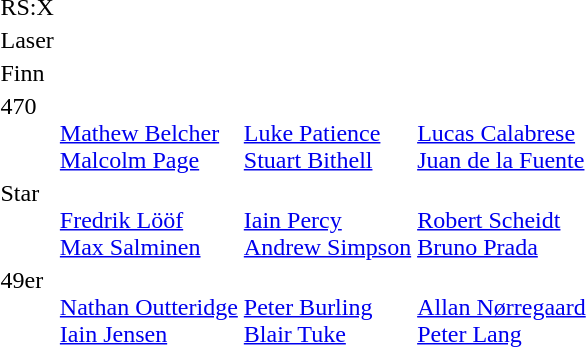<table>
<tr>
<td>RS:X<br></td>
<td style="vertical-align:top;"></td>
<td style="vertical-align:top;"></td>
<td style="vertical-align:top;"></td>
</tr>
<tr>
<td>Laser<br></td>
<td style="vertical-align:top;"></td>
<td style="vertical-align:top;"></td>
<td style="vertical-align:top;"></td>
</tr>
<tr>
<td>Finn<br></td>
<td style="vertical-align:top;"></td>
<td style="vertical-align:top;"></td>
<td style="vertical-align:top;"></td>
</tr>
<tr valign="top">
<td>470<br></td>
<td><br><a href='#'>Mathew Belcher</a><br><a href='#'>Malcolm Page</a></td>
<td><br><a href='#'>Luke Patience</a><br><a href='#'>Stuart Bithell</a></td>
<td><br><a href='#'>Lucas Calabrese</a><br><a href='#'>Juan de la Fuente</a></td>
</tr>
<tr valign="top">
<td>Star<br></td>
<td><br><a href='#'>Fredrik Lööf</a><br><a href='#'>Max Salminen</a></td>
<td><br><a href='#'>Iain Percy</a><br><a href='#'>Andrew Simpson</a></td>
<td><br><a href='#'>Robert Scheidt</a><br><a href='#'>Bruno Prada</a></td>
</tr>
<tr valign="top">
<td>49er<br></td>
<td><br><a href='#'>Nathan Outteridge</a><br><a href='#'>Iain Jensen</a></td>
<td><br><a href='#'>Peter Burling</a><br><a href='#'>Blair Tuke</a></td>
<td><br><a href='#'>Allan Nørregaard</a><br><a href='#'>Peter Lang</a></td>
</tr>
</table>
